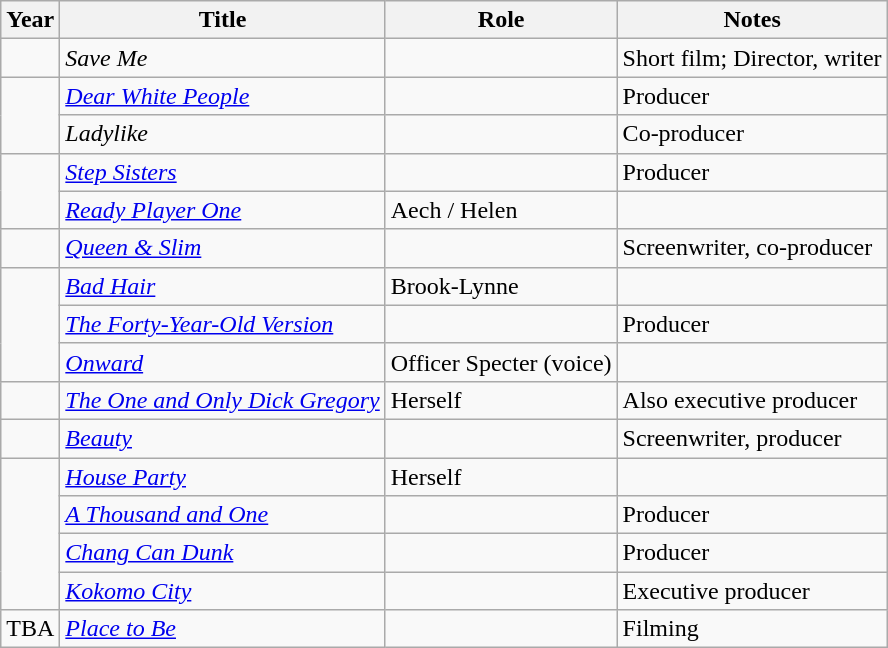<table class="wikitable">
<tr>
<th>Year</th>
<th>Title</th>
<th>Role</th>
<th>Notes</th>
</tr>
<tr>
<td></td>
<td><em>Save Me</em></td>
<td></td>
<td>Short film; Director, writer</td>
</tr>
<tr>
<td rowspan="2"></td>
<td><em><a href='#'>Dear White People</a></em></td>
<td></td>
<td>Producer</td>
</tr>
<tr>
<td><em>Ladylike</em></td>
<td></td>
<td>Co-producer</td>
</tr>
<tr>
<td rowspan="2"></td>
<td><em><a href='#'>Step Sisters</a></em></td>
<td></td>
<td>Producer</td>
</tr>
<tr>
<td><em><a href='#'>Ready Player One</a></em></td>
<td>Aech / Helen</td>
<td></td>
</tr>
<tr>
<td></td>
<td><em><a href='#'>Queen & Slim</a></em></td>
<td></td>
<td>Screenwriter, co-producer</td>
</tr>
<tr>
<td rowspan="3"></td>
<td><em><a href='#'>Bad Hair</a></em></td>
<td>Brook-Lynne</td>
<td></td>
</tr>
<tr>
<td><em><a href='#'>The Forty-Year-Old Version</a></em></td>
<td></td>
<td>Producer</td>
</tr>
<tr>
<td><em><a href='#'>Onward</a></em></td>
<td>Officer Specter (voice)</td>
<td></td>
</tr>
<tr>
<td></td>
<td><em><a href='#'>The One and Only Dick Gregory</a></em></td>
<td>Herself</td>
<td>Also executive producer</td>
</tr>
<tr>
<td></td>
<td><em><a href='#'>Beauty</a></em></td>
<td></td>
<td>Screenwriter, producer</td>
</tr>
<tr>
<td rowspan="4"></td>
<td><em><a href='#'>House Party</a></em></td>
<td>Herself</td>
<td></td>
</tr>
<tr>
<td><em><a href='#'>A Thousand and One</a></em></td>
<td></td>
<td>Producer</td>
</tr>
<tr>
<td><em><a href='#'>Chang Can Dunk</a></em></td>
<td></td>
<td>Producer</td>
</tr>
<tr>
<td><em><a href='#'>Kokomo City</a></em></td>
<td></td>
<td>Executive producer</td>
</tr>
<tr>
<td>TBA</td>
<td><em><a href='#'>Place to Be</a></em></td>
<td></td>
<td>Filming</td>
</tr>
</table>
